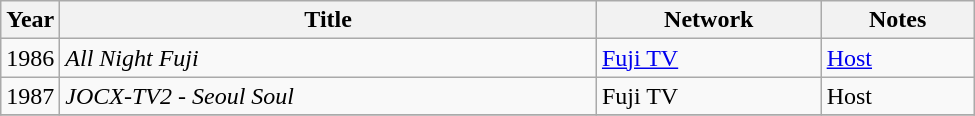<table class="wikitable" style="width:650px">
<tr>
<th width=10>Year</th>
<th>Title</th>
<th>Network</th>
<th>Notes</th>
</tr>
<tr>
<td>1986</td>
<td><em>All Night Fuji</em></td>
<td><a href='#'>Fuji TV</a></td>
<td><a href='#'>Host</a></td>
</tr>
<tr>
<td>1987</td>
<td><em>JOCX-TV2 - Seoul Soul</em></td>
<td>Fuji TV</td>
<td>Host</td>
</tr>
<tr>
</tr>
</table>
